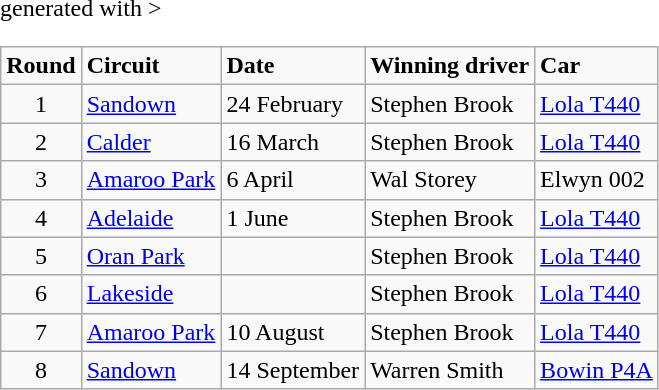<table class="wikitable" <hiddentext>generated with >
<tr style="font-weight:bold">
<td align="center">Round</td>
<td>Circuit</td>
<td>Date</td>
<td>Winning driver</td>
<td>Car</td>
</tr>
<tr>
<td align="center">1</td>
<td><a href='#'>Sandown</a></td>
<td>24 February</td>
<td>Stephen Brook</td>
<td><a href='#'>Lola T440</a></td>
</tr>
<tr>
<td align="center">2</td>
<td><a href='#'>Calder</a></td>
<td>16 March</td>
<td>Stephen Brook</td>
<td><a href='#'>Lola T440</a></td>
</tr>
<tr>
<td align="center">3</td>
<td><a href='#'>Amaroo Park</a></td>
<td>6 April</td>
<td>Wal Storey</td>
<td>Elwyn 002</td>
</tr>
<tr>
<td align="center">4</td>
<td><a href='#'>Adelaide</a></td>
<td>1 June</td>
<td>Stephen Brook</td>
<td><a href='#'>Lola T440</a></td>
</tr>
<tr>
<td align="center">5</td>
<td><a href='#'>Oran Park</a></td>
<td></td>
<td>Stephen Brook</td>
<td><a href='#'>Lola T440</a></td>
</tr>
<tr>
<td align="center">6</td>
<td><a href='#'>Lakeside</a></td>
<td></td>
<td>Stephen Brook</td>
<td><a href='#'>Lola T440</a></td>
</tr>
<tr>
<td align="center">7</td>
<td><a href='#'>Amaroo Park</a></td>
<td>10 August</td>
<td>Stephen Brook</td>
<td><a href='#'>Lola T440</a></td>
</tr>
<tr>
<td align="center">8</td>
<td><a href='#'>Sandown</a></td>
<td>14 September</td>
<td>Warren Smith</td>
<td><a href='#'>Bowin P4A</a></td>
</tr>
</table>
